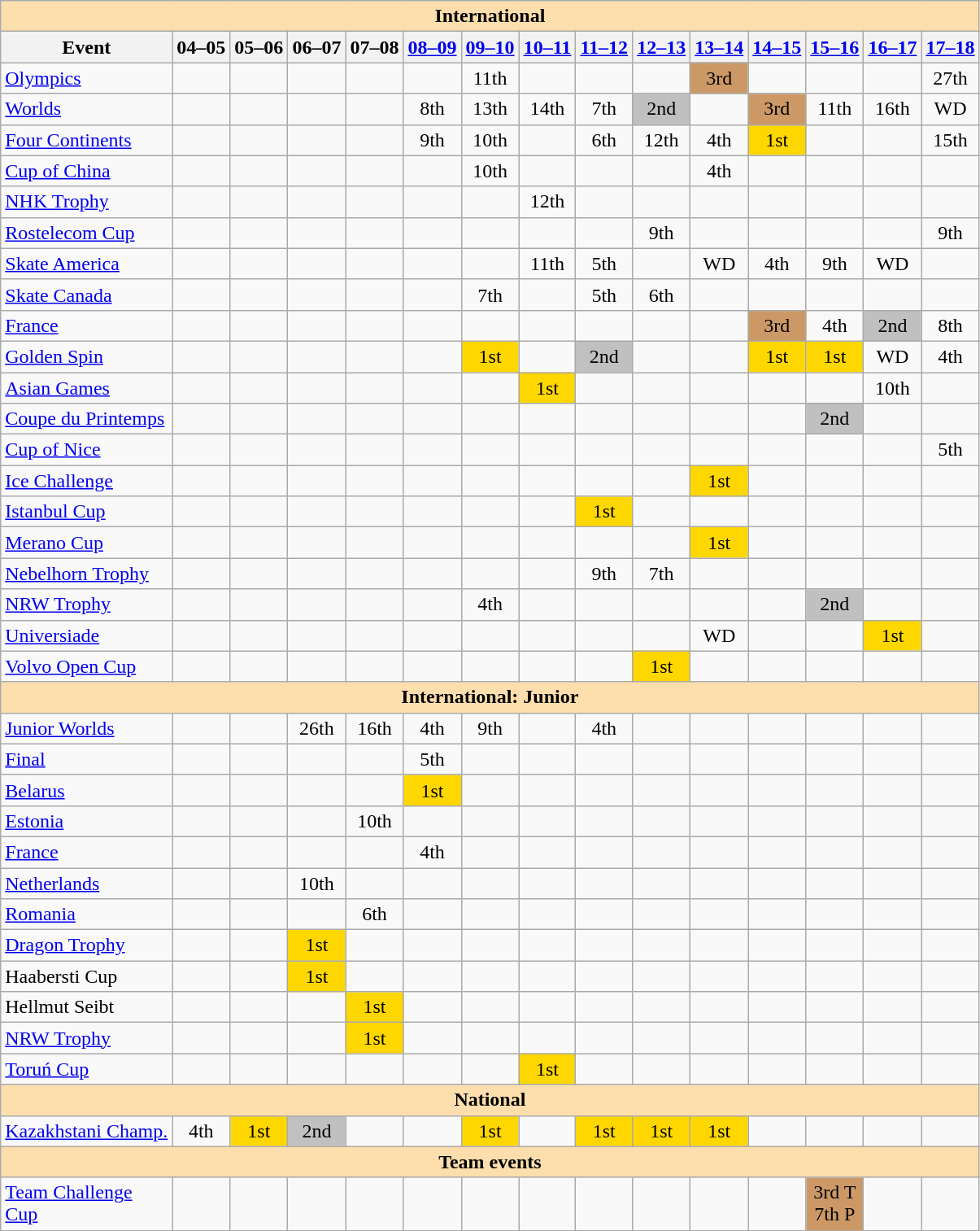<table class="wikitable" style="text-align:center">
<tr>
<th colspan="15" style="background-color: #ffdead; " align="center">International</th>
</tr>
<tr>
<th>Event</th>
<th>04–05</th>
<th>05–06</th>
<th>06–07</th>
<th>07–08</th>
<th><a href='#'>08–09</a></th>
<th><a href='#'>09–10</a></th>
<th><a href='#'>10–11</a></th>
<th><a href='#'>11–12</a></th>
<th><a href='#'>12–13</a></th>
<th><a href='#'>13–14</a></th>
<th><a href='#'>14–15</a></th>
<th><a href='#'>15–16</a></th>
<th><a href='#'>16–17</a></th>
<th><a href='#'>17–18</a></th>
</tr>
<tr>
<td align=left><a href='#'>Olympics</a></td>
<td></td>
<td></td>
<td></td>
<td></td>
<td></td>
<td>11th</td>
<td></td>
<td></td>
<td></td>
<td bgcolor=cc9966>3rd</td>
<td></td>
<td></td>
<td></td>
<td>27th</td>
</tr>
<tr>
<td align=left><a href='#'>Worlds</a></td>
<td></td>
<td></td>
<td></td>
<td></td>
<td>8th</td>
<td>13th</td>
<td>14th</td>
<td>7th</td>
<td bgcolor=silver>2nd</td>
<td></td>
<td bgcolor=cc9966>3rd</td>
<td>11th</td>
<td>16th</td>
<td>WD</td>
</tr>
<tr>
<td align=left><a href='#'>Four Continents</a></td>
<td></td>
<td></td>
<td></td>
<td></td>
<td>9th</td>
<td>10th</td>
<td></td>
<td>6th</td>
<td>12th</td>
<td>4th</td>
<td bgcolor=gold>1st</td>
<td></td>
<td></td>
<td>15th</td>
</tr>
<tr>
<td align=left> <a href='#'>Cup of China</a></td>
<td></td>
<td></td>
<td></td>
<td></td>
<td></td>
<td>10th</td>
<td></td>
<td></td>
<td></td>
<td>4th</td>
<td></td>
<td></td>
<td></td>
<td></td>
</tr>
<tr>
<td align=left> <a href='#'>NHK Trophy</a></td>
<td></td>
<td></td>
<td></td>
<td></td>
<td></td>
<td></td>
<td>12th</td>
<td></td>
<td></td>
<td></td>
<td></td>
<td></td>
<td></td>
<td></td>
</tr>
<tr>
<td align=left> <a href='#'>Rostelecom Cup</a></td>
<td></td>
<td></td>
<td></td>
<td></td>
<td></td>
<td></td>
<td></td>
<td></td>
<td>9th</td>
<td></td>
<td></td>
<td></td>
<td></td>
<td>9th</td>
</tr>
<tr>
<td align=left> <a href='#'>Skate America</a></td>
<td></td>
<td></td>
<td></td>
<td></td>
<td></td>
<td></td>
<td>11th</td>
<td>5th</td>
<td></td>
<td>WD</td>
<td>4th</td>
<td>9th</td>
<td>WD</td>
<td></td>
</tr>
<tr>
<td align=left> <a href='#'>Skate Canada</a></td>
<td></td>
<td></td>
<td></td>
<td></td>
<td></td>
<td>7th</td>
<td></td>
<td>5th</td>
<td>6th</td>
<td></td>
<td></td>
<td></td>
<td></td>
<td></td>
</tr>
<tr>
<td align=left> <a href='#'>France</a></td>
<td></td>
<td></td>
<td></td>
<td></td>
<td></td>
<td></td>
<td></td>
<td></td>
<td></td>
<td></td>
<td bgcolor=cc9966>3rd</td>
<td>4th</td>
<td bgcolor=silver>2nd</td>
<td>8th</td>
</tr>
<tr>
<td align=left> <a href='#'>Golden Spin</a></td>
<td></td>
<td></td>
<td></td>
<td></td>
<td></td>
<td bgcolor=gold>1st</td>
<td></td>
<td bgcolor=silver>2nd</td>
<td></td>
<td></td>
<td bgcolor=gold>1st</td>
<td bgcolor=gold>1st</td>
<td>WD</td>
<td>4th</td>
</tr>
<tr>
<td align=left><a href='#'>Asian Games</a></td>
<td></td>
<td></td>
<td></td>
<td></td>
<td></td>
<td></td>
<td bgcolor=gold>1st</td>
<td></td>
<td></td>
<td></td>
<td></td>
<td></td>
<td>10th</td>
<td></td>
</tr>
<tr>
<td align=left><a href='#'>Coupe du Printemps</a></td>
<td></td>
<td></td>
<td></td>
<td></td>
<td></td>
<td></td>
<td></td>
<td></td>
<td></td>
<td></td>
<td></td>
<td bgcolor=silver>2nd</td>
<td></td>
<td></td>
</tr>
<tr>
<td align=left><a href='#'>Cup of Nice</a></td>
<td></td>
<td></td>
<td></td>
<td></td>
<td></td>
<td></td>
<td></td>
<td></td>
<td></td>
<td></td>
<td></td>
<td></td>
<td></td>
<td>5th</td>
</tr>
<tr>
<td align=left><a href='#'>Ice Challenge</a></td>
<td></td>
<td></td>
<td></td>
<td></td>
<td></td>
<td></td>
<td></td>
<td></td>
<td></td>
<td bgcolor=gold>1st</td>
<td></td>
<td></td>
<td></td>
<td></td>
</tr>
<tr>
<td align=left><a href='#'>Istanbul Cup</a></td>
<td></td>
<td></td>
<td></td>
<td></td>
<td></td>
<td></td>
<td></td>
<td bgcolor=gold>1st</td>
<td></td>
<td></td>
<td></td>
<td></td>
<td></td>
<td></td>
</tr>
<tr>
<td align=left><a href='#'>Merano Cup</a></td>
<td></td>
<td></td>
<td></td>
<td></td>
<td></td>
<td></td>
<td></td>
<td></td>
<td></td>
<td bgcolor=gold>1st</td>
<td></td>
<td></td>
<td></td>
<td></td>
</tr>
<tr>
<td align=left><a href='#'>Nebelhorn Trophy</a></td>
<td></td>
<td></td>
<td></td>
<td></td>
<td></td>
<td></td>
<td></td>
<td>9th</td>
<td>7th</td>
<td></td>
<td></td>
<td></td>
<td></td>
<td></td>
</tr>
<tr>
<td align=left><a href='#'>NRW Trophy</a></td>
<td></td>
<td></td>
<td></td>
<td></td>
<td></td>
<td>4th</td>
<td></td>
<td></td>
<td></td>
<td></td>
<td></td>
<td bgcolor=silver>2nd</td>
<td></td>
<td></td>
</tr>
<tr>
<td align=left><a href='#'>Universiade</a></td>
<td></td>
<td></td>
<td></td>
<td></td>
<td></td>
<td></td>
<td></td>
<td></td>
<td></td>
<td>WD</td>
<td></td>
<td></td>
<td bgcolor=gold>1st</td>
<td></td>
</tr>
<tr>
<td align=left><a href='#'>Volvo Open Cup</a></td>
<td></td>
<td></td>
<td></td>
<td></td>
<td></td>
<td></td>
<td></td>
<td></td>
<td bgcolor=gold>1st</td>
<td></td>
<td></td>
<td></td>
<td></td>
<td></td>
</tr>
<tr>
<th colspan="15" style="background-color: #ffdead; " align="center">International: Junior</th>
</tr>
<tr>
<td align=left><a href='#'>Junior Worlds</a></td>
<td></td>
<td></td>
<td>26th</td>
<td>16th</td>
<td>4th</td>
<td>9th</td>
<td></td>
<td>4th</td>
<td></td>
<td></td>
<td></td>
<td></td>
<td></td>
<td></td>
</tr>
<tr>
<td align=left> <a href='#'>Final</a></td>
<td></td>
<td></td>
<td></td>
<td></td>
<td>5th</td>
<td></td>
<td></td>
<td></td>
<td></td>
<td></td>
<td></td>
<td></td>
<td></td>
<td></td>
</tr>
<tr>
<td align=left> <a href='#'>Belarus</a></td>
<td></td>
<td></td>
<td></td>
<td></td>
<td bgcolor=gold>1st</td>
<td></td>
<td></td>
<td></td>
<td></td>
<td></td>
<td></td>
<td></td>
<td></td>
<td></td>
</tr>
<tr>
<td align=left> <a href='#'>Estonia</a></td>
<td></td>
<td></td>
<td></td>
<td>10th</td>
<td></td>
<td></td>
<td></td>
<td></td>
<td></td>
<td></td>
<td></td>
<td></td>
<td></td>
<td></td>
</tr>
<tr>
<td align=left> <a href='#'>France</a></td>
<td></td>
<td></td>
<td></td>
<td></td>
<td>4th</td>
<td></td>
<td></td>
<td></td>
<td></td>
<td></td>
<td></td>
<td></td>
<td></td>
<td></td>
</tr>
<tr>
<td align=left> <a href='#'>Netherlands</a></td>
<td></td>
<td></td>
<td>10th</td>
<td></td>
<td></td>
<td></td>
<td></td>
<td></td>
<td></td>
<td></td>
<td></td>
<td></td>
<td></td>
<td></td>
</tr>
<tr>
<td align=left> <a href='#'>Romania</a></td>
<td></td>
<td></td>
<td></td>
<td>6th</td>
<td></td>
<td></td>
<td></td>
<td></td>
<td></td>
<td></td>
<td></td>
<td></td>
<td></td>
<td></td>
</tr>
<tr>
<td align=left><a href='#'>Dragon Trophy</a></td>
<td></td>
<td></td>
<td bgcolor=gold>1st</td>
<td></td>
<td></td>
<td></td>
<td></td>
<td></td>
<td></td>
<td></td>
<td></td>
<td></td>
<td></td>
<td></td>
</tr>
<tr>
<td align=left>Haabersti Cup</td>
<td></td>
<td></td>
<td bgcolor=gold>1st</td>
<td></td>
<td></td>
<td></td>
<td></td>
<td></td>
<td></td>
<td></td>
<td></td>
<td></td>
<td></td>
<td></td>
</tr>
<tr>
<td align=left>Hellmut Seibt</td>
<td></td>
<td></td>
<td></td>
<td bgcolor=gold>1st</td>
<td></td>
<td></td>
<td></td>
<td></td>
<td></td>
<td></td>
<td></td>
<td></td>
<td></td>
<td></td>
</tr>
<tr>
<td align=left><a href='#'>NRW Trophy</a></td>
<td></td>
<td></td>
<td></td>
<td bgcolor=gold>1st</td>
<td></td>
<td></td>
<td></td>
<td></td>
<td></td>
<td></td>
<td></td>
<td></td>
<td></td>
<td></td>
</tr>
<tr>
<td align=left><a href='#'>Toruń Cup</a></td>
<td></td>
<td></td>
<td></td>
<td></td>
<td></td>
<td></td>
<td bgcolor=gold>1st</td>
<td></td>
<td></td>
<td></td>
<td></td>
<td></td>
<td></td>
<td></td>
</tr>
<tr>
<th colspan="15" style="background-color: #ffdead; " align="center">National</th>
</tr>
<tr>
<td align=left><a href='#'>Kazakhstani Champ.</a></td>
<td>4th</td>
<td bgcolor=gold>1st</td>
<td bgcolor=silver>2nd</td>
<td></td>
<td></td>
<td bgcolor=gold>1st</td>
<td></td>
<td bgcolor=gold>1st</td>
<td bgcolor=gold>1st</td>
<td bgcolor=gold>1st</td>
<td></td>
<td></td>
<td></td>
<td></td>
</tr>
<tr>
<th colspan="15" style="background-color: #ffdead; " align="center">Team events</th>
</tr>
<tr>
<td align=left><a href='#'>Team Challenge<br>Cup</a></td>
<td></td>
<td></td>
<td></td>
<td></td>
<td></td>
<td></td>
<td></td>
<td></td>
<td></td>
<td></td>
<td></td>
<td bgcolor=cc9966>3rd T<br>7th P</td>
<td></td>
<td></td>
</tr>
</table>
